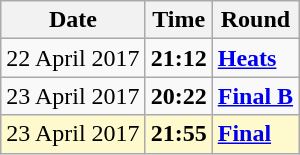<table class="wikitable">
<tr>
<th>Date</th>
<th>Time</th>
<th>Round</th>
</tr>
<tr>
<td>22 April 2017</td>
<td><strong>21:12</strong></td>
<td><strong><a href='#'>Heats</a></strong></td>
</tr>
<tr>
<td>23 April 2017</td>
<td><strong>20:22</strong></td>
<td><strong><a href='#'>Final B</a></strong></td>
</tr>
<tr style=background:lemonchiffon>
<td>23 April 2017</td>
<td><strong>21:55</strong></td>
<td><strong><a href='#'>Final</a></strong></td>
</tr>
</table>
